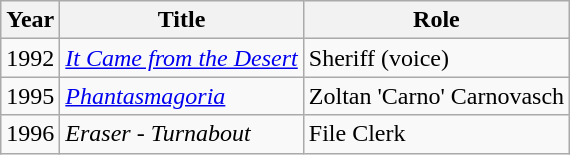<table class="wikitable sortable">
<tr>
<th>Year</th>
<th>Title</th>
<th>Role</th>
</tr>
<tr>
<td>1992</td>
<td><em><a href='#'>It Came from the Desert</a></em></td>
<td>Sheriff (voice)</td>
</tr>
<tr>
<td>1995</td>
<td><em><a href='#'>Phantasmagoria</a></em></td>
<td>Zoltan 'Carno' Carnovasch</td>
</tr>
<tr>
<td>1996</td>
<td><em>Eraser - Turnabout</em></td>
<td>File Clerk</td>
</tr>
</table>
